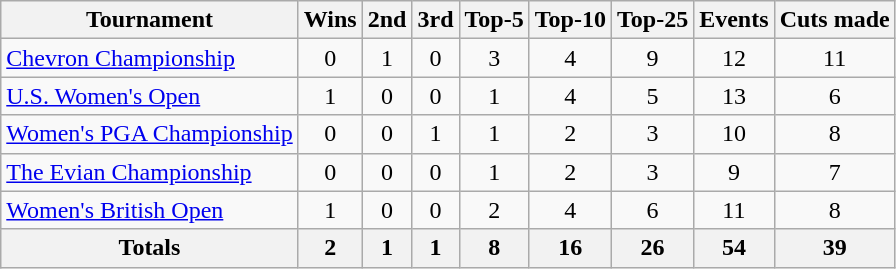<table class=wikitable style=text-align:center>
<tr>
<th>Tournament</th>
<th>Wins</th>
<th>2nd</th>
<th>3rd</th>
<th>Top-5</th>
<th>Top-10</th>
<th>Top-25</th>
<th>Events</th>
<th>Cuts made</th>
</tr>
<tr>
<td align=left><a href='#'>Chevron Championship</a></td>
<td>0</td>
<td>1</td>
<td>0</td>
<td>3</td>
<td>4</td>
<td>9</td>
<td>12</td>
<td>11</td>
</tr>
<tr>
<td align=left><a href='#'>U.S. Women's Open</a></td>
<td>1</td>
<td>0</td>
<td>0</td>
<td>1</td>
<td>4</td>
<td>5</td>
<td>13</td>
<td>6</td>
</tr>
<tr>
<td align=left><a href='#'>Women's PGA Championship</a></td>
<td>0</td>
<td>0</td>
<td>1</td>
<td>1</td>
<td>2</td>
<td>3</td>
<td>10</td>
<td>8</td>
</tr>
<tr>
<td align=left><a href='#'>The Evian Championship</a></td>
<td>0</td>
<td>0</td>
<td>0</td>
<td>1</td>
<td>2</td>
<td>3</td>
<td>9</td>
<td>7</td>
</tr>
<tr>
<td align=left><a href='#'>Women's British Open</a></td>
<td>1</td>
<td>0</td>
<td>0</td>
<td>2</td>
<td>4</td>
<td>6</td>
<td>11</td>
<td>8</td>
</tr>
<tr>
<th>Totals</th>
<th>2</th>
<th>1</th>
<th>1</th>
<th>8</th>
<th>16</th>
<th>26</th>
<th>54</th>
<th>39</th>
</tr>
</table>
